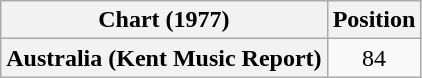<table class="wikitable sortable plainrowheaders">
<tr>
<th>Chart (1977)</th>
<th>Position</th>
</tr>
<tr>
<th scope="row">Australia (Kent Music Report)</th>
<td align="center">84</td>
</tr>
</table>
